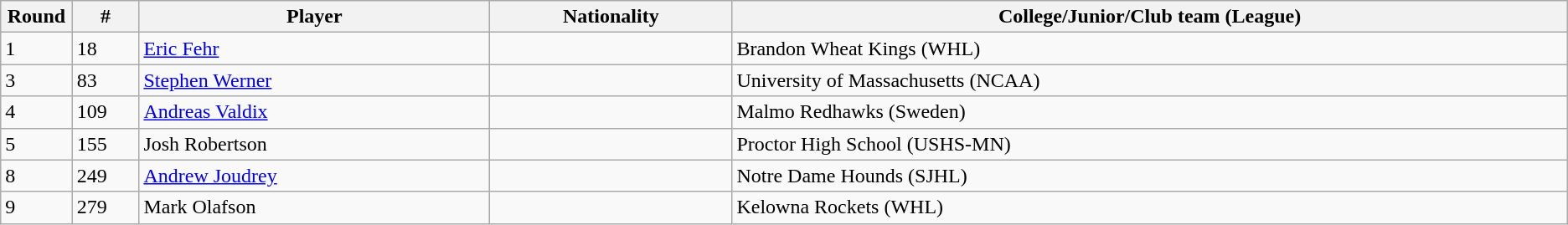<table class="wikitable">
<tr align="center">
<th bgcolor="#DDDDFF" width="4.0%">Round</th>
<th bgcolor="#DDDDFF" width="4.0%">#</th>
<th bgcolor="#DDDDFF" width="21.0%">Player</th>
<th bgcolor="#DDDDFF" width="14.5%">Nationality</th>
<th bgcolor="#DDDDFF" width="50.0%">College/Junior/Club team (League)</th>
</tr>
<tr>
<td>1</td>
<td>18</td>
<td><a href='#'>Eric Fehr</a></td>
<td></td>
<td>Brandon Wheat Kings (WHL)</td>
</tr>
<tr>
<td>3</td>
<td>83</td>
<td><a href='#'>Stephen Werner</a></td>
<td></td>
<td>University of Massachusetts (NCAA)</td>
</tr>
<tr>
<td>4</td>
<td>109</td>
<td><a href='#'>Andreas Valdix</a></td>
<td></td>
<td>Malmo Redhawks (Sweden)</td>
</tr>
<tr>
<td>5</td>
<td>155</td>
<td>Josh Robertson</td>
<td></td>
<td>Proctor High School (USHS-MN)</td>
</tr>
<tr>
<td>8</td>
<td>249</td>
<td><a href='#'>Andrew Joudrey</a></td>
<td></td>
<td>Notre Dame Hounds (SJHL)</td>
</tr>
<tr>
<td>9</td>
<td>279</td>
<td>Mark Olafson</td>
<td></td>
<td>Kelowna Rockets (WHL)</td>
</tr>
</table>
